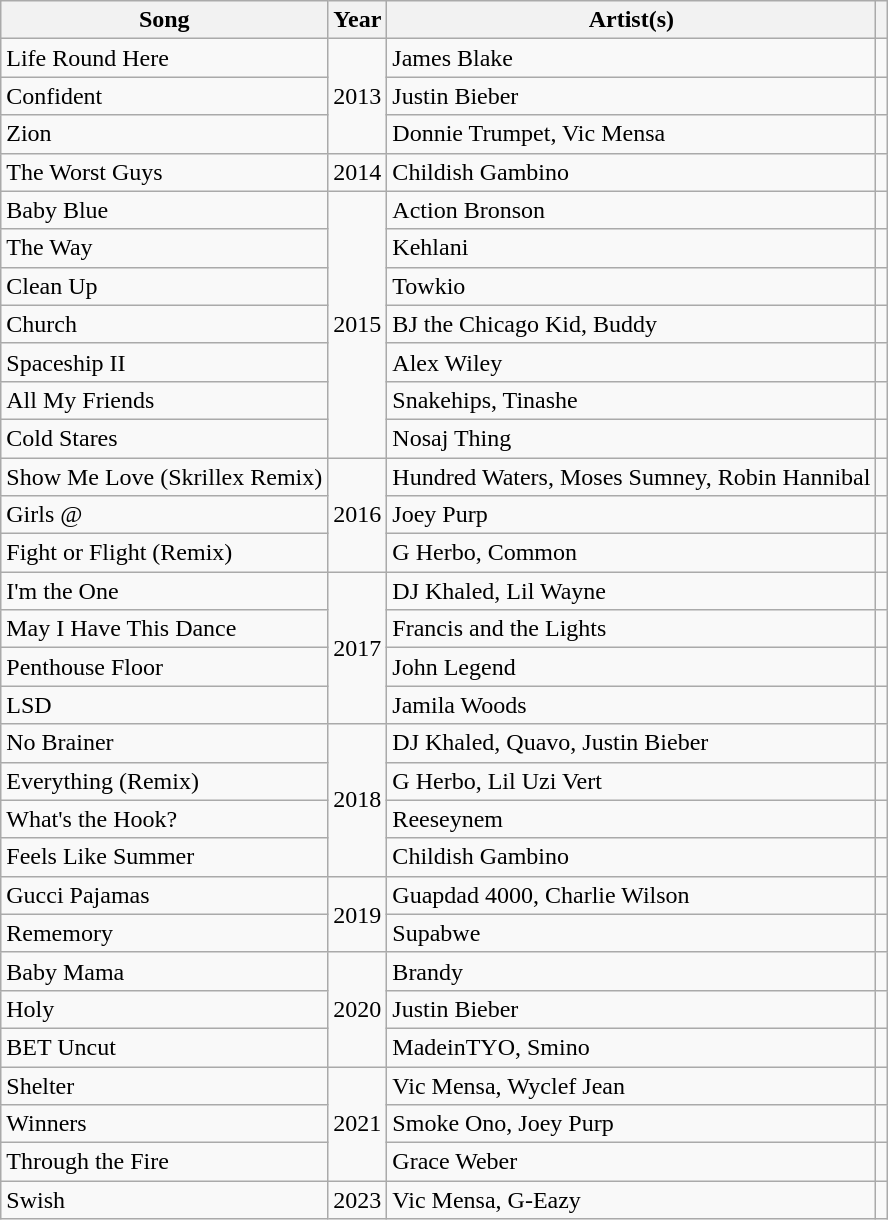<table class="wikitable">
<tr>
<th>Song</th>
<th>Year</th>
<th>Artist(s)</th>
<th></th>
</tr>
<tr>
<td>Life Round Here</td>
<td rowspan="3">2013</td>
<td>James Blake</td>
<td></td>
</tr>
<tr>
<td>Confident</td>
<td>Justin Bieber</td>
<td></td>
</tr>
<tr>
<td>Zion</td>
<td>Donnie Trumpet, Vic Mensa</td>
<td></td>
</tr>
<tr>
<td>The Worst Guys</td>
<td>2014</td>
<td>Childish Gambino</td>
<td></td>
</tr>
<tr>
<td>Baby Blue</td>
<td rowspan="7">2015</td>
<td>Action Bronson</td>
<td></td>
</tr>
<tr>
<td>The Way</td>
<td>Kehlani</td>
<td></td>
</tr>
<tr>
<td>Clean Up</td>
<td>Towkio</td>
<td></td>
</tr>
<tr>
<td>Church</td>
<td>BJ the Chicago Kid, Buddy</td>
<td></td>
</tr>
<tr>
<td>Spaceship II</td>
<td>Alex Wiley</td>
<td></td>
</tr>
<tr>
<td>All My Friends</td>
<td>Snakehips, Tinashe</td>
<td></td>
</tr>
<tr>
<td>Cold Stares</td>
<td>Nosaj Thing</td>
<td></td>
</tr>
<tr>
<td>Show Me Love (Skrillex Remix)</td>
<td rowspan="3">2016</td>
<td>Hundred Waters, Moses Sumney, Robin Hannibal</td>
<td></td>
</tr>
<tr>
<td>Girls @</td>
<td>Joey Purp</td>
<td></td>
</tr>
<tr>
<td>Fight or Flight (Remix)</td>
<td>G Herbo, Common</td>
<td></td>
</tr>
<tr>
<td>I'm the One</td>
<td rowspan="4">2017</td>
<td>DJ Khaled, Lil Wayne</td>
<td></td>
</tr>
<tr>
<td>May I Have This Dance</td>
<td>Francis and the Lights</td>
<td></td>
</tr>
<tr>
<td>Penthouse Floor</td>
<td>John Legend</td>
<td></td>
</tr>
<tr>
<td>LSD</td>
<td>Jamila Woods</td>
<td></td>
</tr>
<tr>
<td>No Brainer</td>
<td rowspan="4">2018</td>
<td>DJ Khaled, Quavo, Justin Bieber</td>
<td></td>
</tr>
<tr>
<td>Everything (Remix)</td>
<td>G Herbo, Lil Uzi Vert</td>
<td></td>
</tr>
<tr>
<td>What's the Hook?</td>
<td>Reeseynem</td>
<td></td>
</tr>
<tr>
<td>Feels Like Summer</td>
<td>Childish Gambino</td>
<td></td>
</tr>
<tr>
<td>Gucci Pajamas</td>
<td rowspan="2">2019</td>
<td>Guapdad 4000, Charlie Wilson</td>
<td></td>
</tr>
<tr>
<td>Rememory</td>
<td>Supabwe</td>
<td></td>
</tr>
<tr>
<td>Baby Mama</td>
<td rowspan="3">2020</td>
<td>Brandy</td>
<td></td>
</tr>
<tr>
<td>Holy</td>
<td>Justin Bieber</td>
<td></td>
</tr>
<tr>
<td>BET Uncut</td>
<td>MadeinTYO, Smino</td>
<td></td>
</tr>
<tr>
<td>Shelter</td>
<td rowspan="3">2021</td>
<td>Vic Mensa, Wyclef Jean</td>
<td></td>
</tr>
<tr>
<td>Winners</td>
<td>Smoke Ono, Joey Purp</td>
<td></td>
</tr>
<tr>
<td>Through the Fire</td>
<td>Grace Weber</td>
<td></td>
</tr>
<tr>
<td>Swish</td>
<td>2023</td>
<td>Vic Mensa, G-Eazy</td>
<td></td>
</tr>
</table>
